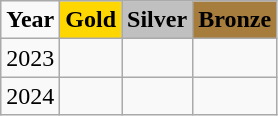<table class="wikitable">
<tr>
<td><strong>Year</strong></td>
<td !align="center" bgcolor="gold" colspan="1"><strong>Gold</strong></td>
<td !align="center" bgcolor="silver" colspan="1"><strong>Silver</strong></td>
<td !align="center" bgcolor="#a67d3d" colspan="1"><strong>Bronze</strong></td>
</tr>
<tr>
<td>2023 </td>
<td></td>
<td></td>
<td></td>
</tr>
<tr>
<td>2024 </td>
<td></td>
<td></td>
<td></td>
</tr>
</table>
